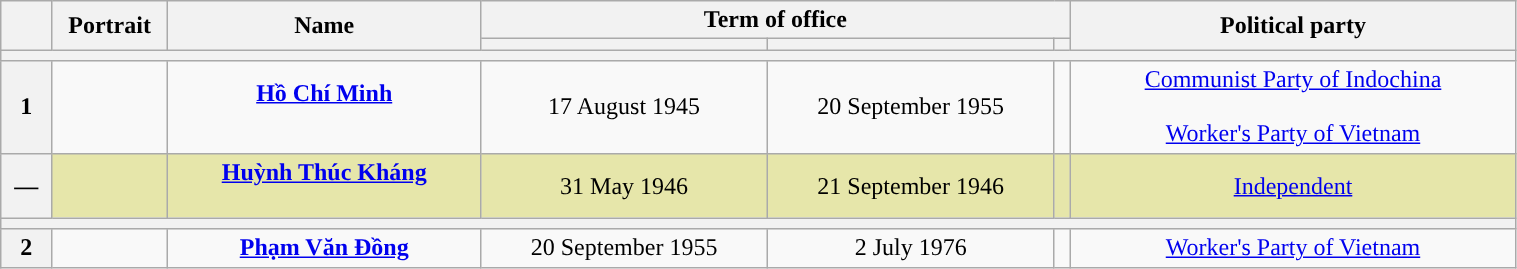<table class="wikitable" style="text-align:center; border:1px #aaf solid; width:80%;">
<tr>
<th rowspan="2"></th>
<th rowspan="2" style="width:70px;">Portrait</th>
<th rowspan="2">Name<br></th>
<th colspan="3">Term of office</th>
<th rowspan="2">Political party</th>
</tr>
<tr>
<th></th>
<th></th>
<th></th>
</tr>
<tr>
<th colspan=7></th>
</tr>
<tr>
<th style="background:">1</th>
<td></td>
<td><strong><a href='#'>Hồ Chí Minh</a></strong><br><br></td>
<td>17 August 1945</td>
<td>20 September 1955</td>
<td></td>
<td><a href='#'>Communist Party of Indochina</a><br> <br> <a href='#'>Worker's Party of Vietnam</a><br></td>
</tr>
<tr>
<th style="background:">—</th>
<td style="background:#e6e6aa;"></td>
<td style="background:#e6e6aa;"><strong><a href='#'>Huỳnh Thúc Kháng</a></strong><br><br></td>
<td style="background:#e6e6aa;">31 May 1946</td>
<td style="background:#e6e6aa;">21 September 1946</td>
<td style="background:#e6e6aa;"></td>
<td style="background:#e6e6aa;"><a href='#'>Independent</a></td>
</tr>
<tr>
<th colspan=7></th>
</tr>
<tr>
<th style="background:">2</th>
<td></td>
<td><strong><a href='#'>Phạm Văn Đồng</a></strong><br></td>
<td>20 September 1955</td>
<td>2 July 1976</td>
<td></td>
<td><a href='#'>Worker's Party of Vietnam</a></td>
</tr>
</table>
